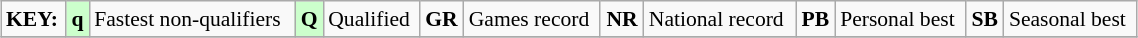<table class="wikitable" style="margin:0.5em auto; font-size:90%;position:relative;" width=60%>
<tr>
<td><strong>KEY:</strong></td>
<td bgcolor=ccffcc align=center><strong>q</strong></td>
<td>Fastest non-qualifiers</td>
<td bgcolor=ccffcc align=center><strong>Q</strong></td>
<td>Qualified</td>
<td align=center><strong>GR</strong></td>
<td>Games record</td>
<td align=center><strong>NR</strong></td>
<td>National record</td>
<td align=center><strong>PB</strong></td>
<td>Personal best</td>
<td align=center><strong>SB</strong></td>
<td>Seasonal best</td>
</tr>
<tr>
</tr>
</table>
